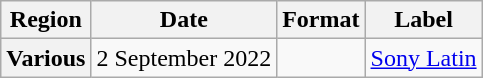<table class="wikitable plainrowheaders">
<tr>
<th scope="col">Region</th>
<th scope="col">Date</th>
<th scope="col">Format</th>
<th scope="col">Label</th>
</tr>
<tr>
<th scope="row">Various</th>
<td>2 September 2022</td>
<td></td>
<td><a href='#'>Sony Latin</a></td>
</tr>
</table>
